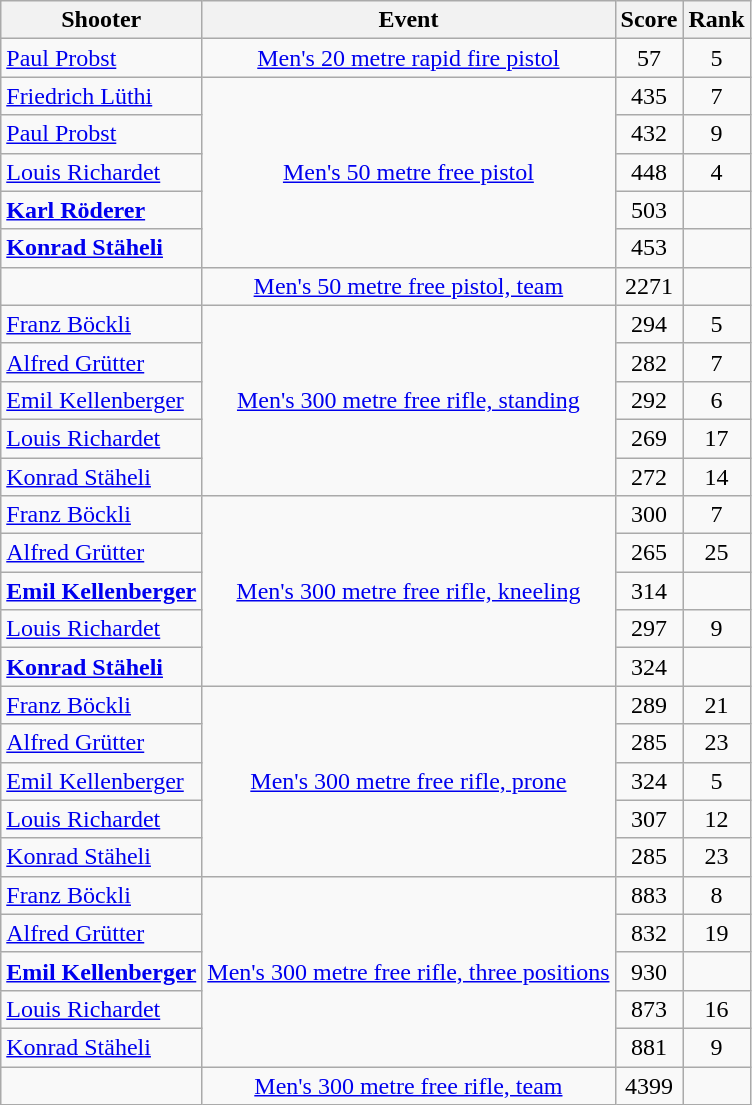<table class=wikitable>
<tr>
<th>Shooter</th>
<th>Event</th>
<th>Score</th>
<th>Rank</th>
</tr>
<tr align=center>
<td align=left><a href='#'>Paul Probst</a></td>
<td><a href='#'>Men's 20 metre rapid fire pistol</a></td>
<td>57</td>
<td>5</td>
</tr>
<tr align=center>
<td align=left><a href='#'>Friedrich Lüthi</a></td>
<td rowspan=5><a href='#'>Men's 50 metre free pistol</a></td>
<td>435</td>
<td>7</td>
</tr>
<tr align=center>
<td align=left><a href='#'>Paul Probst</a></td>
<td>432</td>
<td>9</td>
</tr>
<tr align=center>
<td align=left><a href='#'>Louis Richardet</a></td>
<td>448</td>
<td>4</td>
</tr>
<tr align=center>
<td align=left><strong><a href='#'>Karl Röderer</a></strong></td>
<td>503</td>
<td></td>
</tr>
<tr align=center>
<td align=left><strong><a href='#'>Konrad Stäheli</a></strong></td>
<td>453</td>
<td></td>
</tr>
<tr align=center>
<td align=left><strong></strong></td>
<td><a href='#'>Men's 50 metre free pistol, team</a></td>
<td>2271</td>
<td></td>
</tr>
<tr align=center>
<td align=left><a href='#'>Franz Böckli</a></td>
<td rowspan=5><a href='#'>Men's 300 metre free rifle, standing</a></td>
<td>294</td>
<td>5</td>
</tr>
<tr align=center>
<td align=left><a href='#'>Alfred Grütter</a></td>
<td>282</td>
<td>7</td>
</tr>
<tr align=center>
<td align=left><a href='#'>Emil Kellenberger</a></td>
<td>292</td>
<td>6</td>
</tr>
<tr align=center>
<td align=left><a href='#'>Louis Richardet</a></td>
<td>269</td>
<td>17</td>
</tr>
<tr align=center>
<td align=left><a href='#'>Konrad Stäheli</a></td>
<td>272</td>
<td>14</td>
</tr>
<tr align=center>
<td align=left><a href='#'>Franz Böckli</a></td>
<td rowspan=5><a href='#'>Men's 300 metre free rifle, kneeling</a></td>
<td>300</td>
<td>7</td>
</tr>
<tr align=center>
<td align=left><a href='#'>Alfred Grütter</a></td>
<td>265</td>
<td>25</td>
</tr>
<tr align=center>
<td align=left><strong><a href='#'>Emil Kellenberger</a></strong></td>
<td>314</td>
<td></td>
</tr>
<tr align=center>
<td align=left><a href='#'>Louis Richardet</a></td>
<td>297</td>
<td>9</td>
</tr>
<tr align=center>
<td align=left><strong><a href='#'>Konrad Stäheli</a></strong></td>
<td>324</td>
<td></td>
</tr>
<tr align=center>
<td align=left><a href='#'>Franz Böckli</a></td>
<td rowspan=5><a href='#'>Men's 300 metre free rifle, prone</a></td>
<td>289</td>
<td>21</td>
</tr>
<tr align=center>
<td align=left><a href='#'>Alfred Grütter</a></td>
<td>285</td>
<td>23</td>
</tr>
<tr align=center>
<td align=left><a href='#'>Emil Kellenberger</a></td>
<td>324</td>
<td>5</td>
</tr>
<tr align=center>
<td align=left><a href='#'>Louis Richardet</a></td>
<td>307</td>
<td>12</td>
</tr>
<tr align=center>
<td align=left><a href='#'>Konrad Stäheli</a></td>
<td>285</td>
<td>23</td>
</tr>
<tr align=center>
<td align=left><a href='#'>Franz Böckli</a></td>
<td rowspan=5><a href='#'>Men's 300 metre free rifle, three positions</a></td>
<td>883</td>
<td>8</td>
</tr>
<tr align=center>
<td align=left><a href='#'>Alfred Grütter</a></td>
<td>832</td>
<td>19</td>
</tr>
<tr align=center>
<td align=left><strong><a href='#'>Emil Kellenberger</a></strong></td>
<td>930</td>
<td></td>
</tr>
<tr align=center>
<td align=left><a href='#'>Louis Richardet</a></td>
<td>873</td>
<td>16</td>
</tr>
<tr align=center>
<td align=left><a href='#'>Konrad Stäheli</a></td>
<td>881</td>
<td>9</td>
</tr>
<tr align=center>
<td align=left><strong></strong></td>
<td><a href='#'>Men's 300 metre free rifle, team</a></td>
<td>4399</td>
<td></td>
</tr>
</table>
